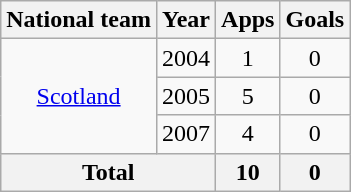<table class="wikitable" style="text-align:center">
<tr>
<th>National team</th>
<th>Year</th>
<th>Apps</th>
<th>Goals</th>
</tr>
<tr>
<td rowspan="3"><a href='#'>Scotland</a></td>
<td>2004</td>
<td>1</td>
<td>0</td>
</tr>
<tr>
<td>2005</td>
<td>5</td>
<td>0</td>
</tr>
<tr>
<td>2007</td>
<td>4</td>
<td>0</td>
</tr>
<tr>
<th colspan="2">Total</th>
<th>10</th>
<th>0</th>
</tr>
</table>
